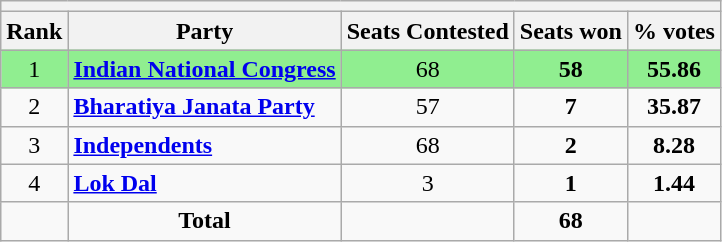<table class="wikitable sortable" style="text-align: center;">
<tr>
<th colspan=8></th>
</tr>
<tr>
<th align="center">Rank</th>
<th align="center">Party</th>
<th align="center">Seats Contested</th>
<th align="center">Seats won</th>
<th align="center">% votes</th>
</tr>
<tr style="background: #90EE90;">
<td>1</td>
<td align="left"><strong><a href='#'>Indian National Congress</a></strong></td>
<td>68</td>
<td><strong>58</strong></td>
<td><strong>55.86</strong></td>
</tr>
<tr>
<td>2</td>
<td align="left"><strong><a href='#'>Bharatiya Janata Party</a></strong></td>
<td>57</td>
<td><strong>7</strong></td>
<td><strong>35.87</strong></td>
</tr>
<tr>
<td>3</td>
<td align="left"><strong><a href='#'>Independents</a></strong></td>
<td>68</td>
<td><strong>2</strong></td>
<td><strong>8.28</strong></td>
</tr>
<tr>
<td>4</td>
<td align="left"><strong><a href='#'>Lok Dal</a></strong></td>
<td>3</td>
<td><strong>1</strong></td>
<td><strong>1.44</strong></td>
</tr>
<tr>
<td></td>
<td align="centre"><strong>Total </strong></td>
<td></td>
<td><strong>68</strong></td>
<td><strong> </strong></td>
</tr>
</table>
